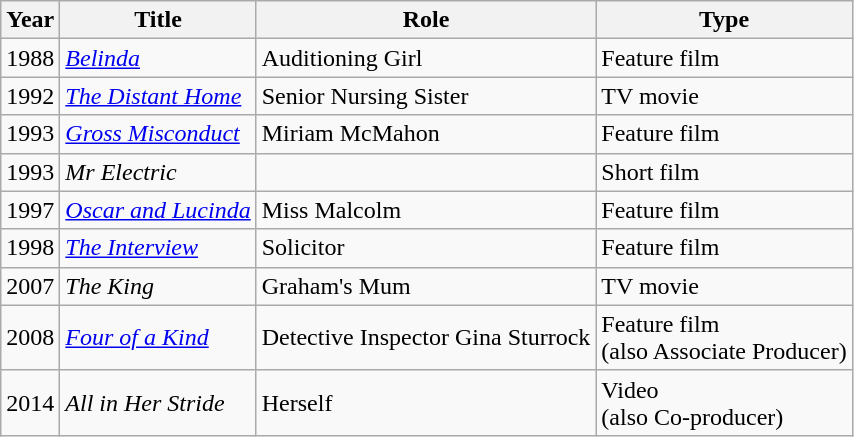<table class="wikitable">
<tr>
<th>Year</th>
<th>Title</th>
<th>Role</th>
<th>Type</th>
</tr>
<tr>
<td>1988</td>
<td><em><a href='#'>Belinda</a></em></td>
<td>Auditioning Girl</td>
<td>Feature film</td>
</tr>
<tr>
<td>1992</td>
<td><em><a href='#'>The Distant Home</a></em></td>
<td>Senior Nursing Sister</td>
<td>TV movie</td>
</tr>
<tr>
<td>1993</td>
<td><em><a href='#'>Gross Misconduct</a></em></td>
<td>Miriam McMahon</td>
<td>Feature film</td>
</tr>
<tr>
<td>1993</td>
<td><em>Mr Electric</em></td>
<td></td>
<td>Short film</td>
</tr>
<tr>
<td>1997</td>
<td><em><a href='#'>Oscar and Lucinda</a></em></td>
<td>Miss Malcolm</td>
<td>Feature film</td>
</tr>
<tr>
<td>1998</td>
<td><em><a href='#'>The Interview</a></em></td>
<td>Solicitor</td>
<td>Feature film</td>
</tr>
<tr>
<td>2007</td>
<td><em>The King</em></td>
<td>Graham's Mum</td>
<td>TV movie</td>
</tr>
<tr>
<td>2008</td>
<td><em><a href='#'>Four of a Kind</a></em></td>
<td>Detective Inspector Gina Sturrock</td>
<td>Feature film<br> (also Associate Producer)</td>
</tr>
<tr>
<td>2014</td>
<td><em>All in Her Stride</em></td>
<td>Herself</td>
<td>Video<br> (also Co-producer)</td>
</tr>
</table>
